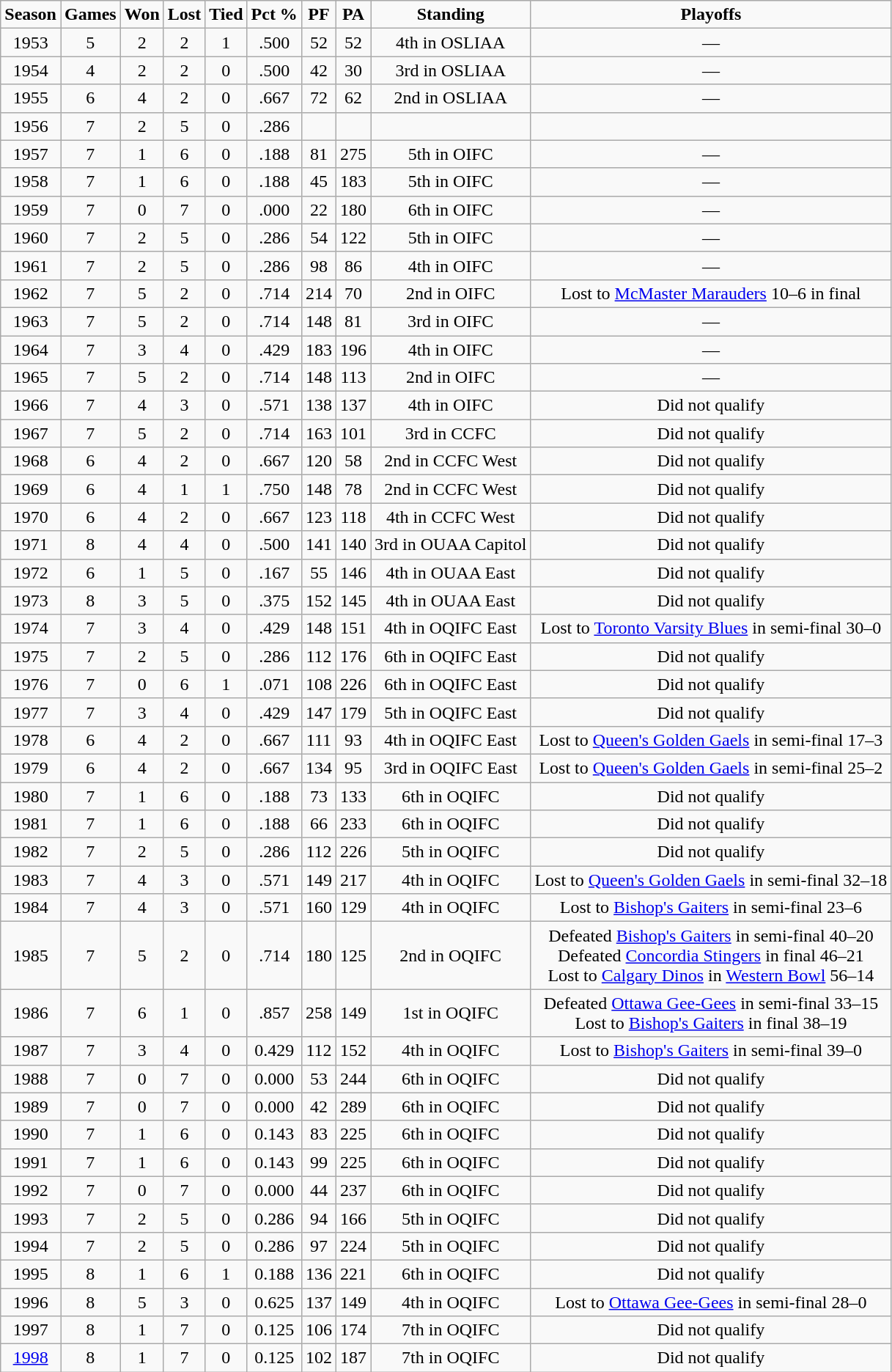<table class="wikitable" style="text-align:center">
<tr>
<td><strong>Season</strong></td>
<td><strong>Games</strong></td>
<td><strong>Won</strong></td>
<td><strong>Lost</strong></td>
<td><strong>Tied</strong></td>
<td><strong>Pct %</strong></td>
<td><strong>PF</strong></td>
<td><strong>PA</strong></td>
<td><strong>Standing</strong></td>
<td><strong>Playoffs</strong></td>
</tr>
<tr>
<td>1953</td>
<td>5</td>
<td>2</td>
<td>2</td>
<td>1</td>
<td>.500</td>
<td>52</td>
<td>52</td>
<td>4th in OSLIAA</td>
<td>—</td>
</tr>
<tr>
<td>1954</td>
<td>4</td>
<td>2</td>
<td>2</td>
<td>0</td>
<td>.500</td>
<td>42</td>
<td>30</td>
<td>3rd in OSLIAA</td>
<td>—</td>
</tr>
<tr>
<td>1955</td>
<td>6</td>
<td>4</td>
<td>2</td>
<td>0</td>
<td>.667</td>
<td>72</td>
<td>62</td>
<td>2nd in OSLIAA</td>
<td>—</td>
</tr>
<tr>
<td>1956</td>
<td>7</td>
<td>2</td>
<td>5</td>
<td>0</td>
<td>.286</td>
<td></td>
<td></td>
<td></td>
<td></td>
</tr>
<tr>
<td>1957</td>
<td>7</td>
<td>1</td>
<td>6</td>
<td>0</td>
<td>.188</td>
<td>81</td>
<td>275</td>
<td>5th in OIFC</td>
<td>—</td>
</tr>
<tr>
<td>1958</td>
<td>7</td>
<td>1</td>
<td>6</td>
<td>0</td>
<td>.188</td>
<td>45</td>
<td>183</td>
<td>5th in OIFC</td>
<td>—</td>
</tr>
<tr>
<td>1959</td>
<td>7</td>
<td>0</td>
<td>7</td>
<td>0</td>
<td>.000</td>
<td>22</td>
<td>180</td>
<td>6th in OIFC</td>
<td>—</td>
</tr>
<tr>
<td>1960</td>
<td>7</td>
<td>2</td>
<td>5</td>
<td>0</td>
<td>.286</td>
<td>54</td>
<td>122</td>
<td>5th in OIFC</td>
<td>—</td>
</tr>
<tr>
<td>1961</td>
<td>7</td>
<td>2</td>
<td>5</td>
<td>0</td>
<td>.286</td>
<td>98</td>
<td>86</td>
<td>4th in OIFC</td>
<td>—</td>
</tr>
<tr>
<td>1962</td>
<td>7</td>
<td>5</td>
<td>2</td>
<td>0</td>
<td>.714</td>
<td>214</td>
<td>70</td>
<td>2nd in OIFC</td>
<td>Lost to <a href='#'>McMaster Marauders</a> 10–6 in final</td>
</tr>
<tr>
<td>1963</td>
<td>7</td>
<td>5</td>
<td>2</td>
<td>0</td>
<td>.714</td>
<td>148</td>
<td>81</td>
<td>3rd in OIFC</td>
<td>—</td>
</tr>
<tr>
<td>1964</td>
<td>7</td>
<td>3</td>
<td>4</td>
<td>0</td>
<td>.429</td>
<td>183</td>
<td>196</td>
<td>4th in OIFC</td>
<td>—</td>
</tr>
<tr>
<td>1965</td>
<td>7</td>
<td>5</td>
<td>2</td>
<td>0</td>
<td>.714</td>
<td>148</td>
<td>113</td>
<td>2nd in OIFC</td>
<td>—</td>
</tr>
<tr>
<td>1966</td>
<td>7</td>
<td>4</td>
<td>3</td>
<td>0</td>
<td>.571</td>
<td>138</td>
<td>137</td>
<td>4th in OIFC</td>
<td>Did not qualify</td>
</tr>
<tr>
<td>1967</td>
<td>7</td>
<td>5</td>
<td>2</td>
<td>0</td>
<td>.714</td>
<td>163</td>
<td>101</td>
<td>3rd in CCFC</td>
<td>Did not qualify</td>
</tr>
<tr>
<td>1968</td>
<td>6</td>
<td>4</td>
<td>2</td>
<td>0</td>
<td>.667</td>
<td>120</td>
<td>58</td>
<td>2nd in CCFC West</td>
<td>Did not qualify</td>
</tr>
<tr>
<td>1969</td>
<td>6</td>
<td>4</td>
<td>1</td>
<td>1</td>
<td>.750</td>
<td>148</td>
<td>78</td>
<td>2nd in CCFC West</td>
<td>Did not qualify</td>
</tr>
<tr>
<td>1970</td>
<td>6</td>
<td>4</td>
<td>2</td>
<td>0</td>
<td>.667</td>
<td>123</td>
<td>118</td>
<td>4th in CCFC West</td>
<td>Did not qualify</td>
</tr>
<tr>
<td>1971</td>
<td>8</td>
<td>4</td>
<td>4</td>
<td>0</td>
<td>.500</td>
<td>141</td>
<td>140</td>
<td>3rd in OUAA Capitol</td>
<td>Did not qualify</td>
</tr>
<tr>
<td>1972</td>
<td>6</td>
<td>1</td>
<td>5</td>
<td>0</td>
<td>.167</td>
<td>55</td>
<td>146</td>
<td>4th in OUAA East</td>
<td>Did not qualify</td>
</tr>
<tr>
<td>1973</td>
<td>8</td>
<td>3</td>
<td>5</td>
<td>0</td>
<td>.375</td>
<td>152</td>
<td>145</td>
<td>4th in OUAA East</td>
<td>Did not qualify</td>
</tr>
<tr>
<td>1974</td>
<td>7</td>
<td>3</td>
<td>4</td>
<td>0</td>
<td>.429</td>
<td>148</td>
<td>151</td>
<td>4th in OQIFC East</td>
<td>Lost to <a href='#'>Toronto Varsity Blues</a> in semi-final 30–0</td>
</tr>
<tr>
<td>1975</td>
<td>7</td>
<td>2</td>
<td>5</td>
<td>0</td>
<td>.286</td>
<td>112</td>
<td>176</td>
<td>6th in OQIFC East</td>
<td>Did not qualify</td>
</tr>
<tr>
<td>1976</td>
<td>7</td>
<td>0</td>
<td>6</td>
<td>1</td>
<td>.071</td>
<td>108</td>
<td>226</td>
<td>6th in OQIFC East</td>
<td>Did not qualify</td>
</tr>
<tr>
<td>1977</td>
<td>7</td>
<td>3</td>
<td>4</td>
<td>0</td>
<td>.429</td>
<td>147</td>
<td>179</td>
<td>5th in OQIFC East</td>
<td>Did not qualify</td>
</tr>
<tr>
<td>1978</td>
<td>6</td>
<td>4</td>
<td>2</td>
<td>0</td>
<td>.667</td>
<td>111</td>
<td>93</td>
<td>4th in OQIFC East</td>
<td>Lost to <a href='#'>Queen's Golden Gaels</a> in semi-final 17–3</td>
</tr>
<tr>
<td>1979</td>
<td>6</td>
<td>4</td>
<td>2</td>
<td>0</td>
<td>.667</td>
<td>134</td>
<td>95</td>
<td>3rd in OQIFC East</td>
<td>Lost to <a href='#'>Queen's Golden Gaels</a> in semi-final 25–2</td>
</tr>
<tr align="center">
<td>1980</td>
<td>7</td>
<td>1</td>
<td>6</td>
<td>0</td>
<td>.188</td>
<td>73</td>
<td>133</td>
<td>6th in OQIFC</td>
<td>Did not qualify</td>
</tr>
<tr align="center">
<td>1981</td>
<td>7</td>
<td>1</td>
<td>6</td>
<td>0</td>
<td>.188</td>
<td>66</td>
<td>233</td>
<td>6th in OQIFC</td>
<td>Did not qualify</td>
</tr>
<tr align="center">
<td>1982</td>
<td>7</td>
<td>2</td>
<td>5</td>
<td>0</td>
<td>.286</td>
<td>112</td>
<td>226</td>
<td>5th in OQIFC</td>
<td>Did not qualify</td>
</tr>
<tr align="center">
<td>1983</td>
<td>7</td>
<td>4</td>
<td>3</td>
<td>0</td>
<td>.571</td>
<td>149</td>
<td>217</td>
<td>4th in OQIFC</td>
<td>Lost to <a href='#'>Queen's Golden Gaels</a> in semi-final 32–18</td>
</tr>
<tr align="center">
<td>1984</td>
<td>7</td>
<td>4</td>
<td>3</td>
<td>0</td>
<td>.571</td>
<td>160</td>
<td>129</td>
<td>4th in OQIFC</td>
<td>Lost to <a href='#'>Bishop's Gaiters</a> in semi-final 23–6</td>
</tr>
<tr align="center">
<td>1985</td>
<td>7</td>
<td>5</td>
<td>2</td>
<td>0</td>
<td>.714</td>
<td>180</td>
<td>125</td>
<td>2nd in OQIFC</td>
<td>Defeated <a href='#'>Bishop's Gaiters</a> in semi-final 40–20 <br> Defeated <a href='#'>Concordia Stingers</a> in final 46–21 <br> Lost to <a href='#'>Calgary Dinos</a> in <a href='#'>Western Bowl</a> 56–14</td>
</tr>
<tr align="center">
<td>1986</td>
<td>7</td>
<td>6</td>
<td>1</td>
<td>0</td>
<td>.857</td>
<td>258</td>
<td>149</td>
<td>1st in OQIFC</td>
<td>Defeated <a href='#'>Ottawa Gee-Gees</a> in semi-final 33–15 <br> Lost to <a href='#'>Bishop's Gaiters</a> in final 38–19</td>
</tr>
<tr align="center">
<td>1987</td>
<td>7</td>
<td>3</td>
<td>4</td>
<td>0</td>
<td>0.429</td>
<td>112</td>
<td>152</td>
<td>4th in OQIFC</td>
<td>Lost to <a href='#'>Bishop's Gaiters</a> in semi-final 39–0</td>
</tr>
<tr align="center">
<td>1988</td>
<td>7</td>
<td>0</td>
<td>7</td>
<td>0</td>
<td>0.000</td>
<td>53</td>
<td>244</td>
<td>6th in OQIFC</td>
<td>Did not qualify</td>
</tr>
<tr align="center">
<td>1989</td>
<td>7</td>
<td>0</td>
<td>7</td>
<td>0</td>
<td>0.000</td>
<td>42</td>
<td>289</td>
<td>6th in OQIFC</td>
<td>Did not qualify</td>
</tr>
<tr align="center">
<td>1990</td>
<td>7</td>
<td>1</td>
<td>6</td>
<td>0</td>
<td>0.143</td>
<td>83</td>
<td>225</td>
<td>6th in OQIFC</td>
<td>Did not qualify</td>
</tr>
<tr align="center">
<td>1991</td>
<td>7</td>
<td>1</td>
<td>6</td>
<td>0</td>
<td>0.143</td>
<td>99</td>
<td>225</td>
<td>6th in OQIFC</td>
<td>Did not qualify</td>
</tr>
<tr align="center">
<td>1992</td>
<td>7</td>
<td>0</td>
<td>7</td>
<td>0</td>
<td>0.000</td>
<td>44</td>
<td>237</td>
<td>6th in OQIFC</td>
<td>Did not qualify</td>
</tr>
<tr align="center">
<td>1993</td>
<td>7</td>
<td>2</td>
<td>5</td>
<td>0</td>
<td>0.286</td>
<td>94</td>
<td>166</td>
<td>5th in OQIFC</td>
<td>Did not qualify</td>
</tr>
<tr align="center">
<td>1994</td>
<td>7</td>
<td>2</td>
<td>5</td>
<td>0</td>
<td>0.286</td>
<td>97</td>
<td>224</td>
<td>5th in OQIFC</td>
<td>Did not qualify</td>
</tr>
<tr align="center">
<td>1995</td>
<td>8</td>
<td>1</td>
<td>6</td>
<td>1</td>
<td>0.188</td>
<td>136</td>
<td>221</td>
<td>6th in OQIFC</td>
<td>Did not qualify</td>
</tr>
<tr align="center">
<td>1996</td>
<td>8</td>
<td>5</td>
<td>3</td>
<td>0</td>
<td>0.625</td>
<td>137</td>
<td>149</td>
<td>4th in OQIFC</td>
<td>Lost to <a href='#'>Ottawa Gee-Gees</a> in semi-final 28–0</td>
</tr>
<tr align="center">
<td>1997</td>
<td>8</td>
<td>1</td>
<td>7</td>
<td>0</td>
<td>0.125</td>
<td>106</td>
<td>174</td>
<td>7th in OQIFC</td>
<td>Did not qualify</td>
</tr>
<tr align="center">
<td><a href='#'>1998</a></td>
<td>8</td>
<td>1</td>
<td>7</td>
<td>0</td>
<td>0.125</td>
<td>102</td>
<td>187</td>
<td>7th in OQIFC</td>
<td>Did not qualify</td>
</tr>
</table>
